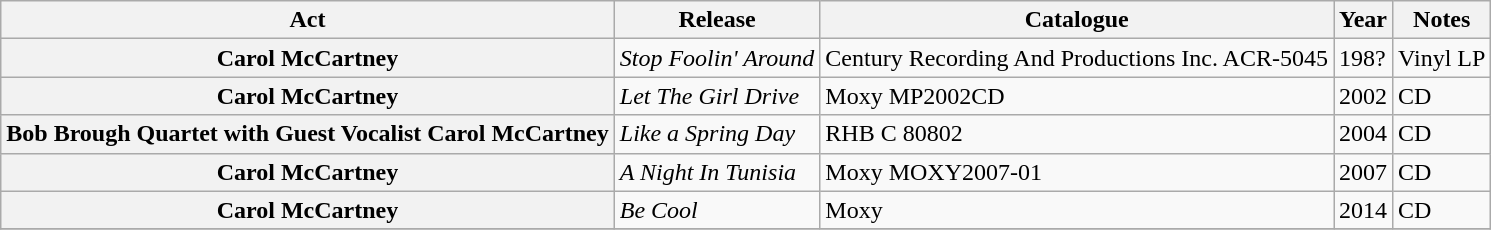<table class="wikitable plainrowheaders sortable">
<tr>
<th scope="col" class="unsortable">Act</th>
<th scope="col">Release</th>
<th scope="col">Catalogue</th>
<th scope="col">Year</th>
<th scope="col" class="unsortable">Notes</th>
</tr>
<tr>
<th scope="row">Carol McCartney</th>
<td><em>Stop Foolin' Around</em></td>
<td>Century Recording And Productions Inc. ACR-5045</td>
<td>198?</td>
<td>Vinyl LP</td>
</tr>
<tr>
<th scope="row">Carol McCartney</th>
<td><em>Let The Girl Drive</em></td>
<td>Moxy MP2002CD</td>
<td>2002</td>
<td>CD </td>
</tr>
<tr>
<th scope="row">Bob Brough Quartet with Guest Vocalist Carol McCartney</th>
<td><em>Like a Spring Day</em></td>
<td>RHB C 80802</td>
<td>2004</td>
<td>CD</td>
</tr>
<tr>
<th scope="row">Carol McCartney</th>
<td><em>A Night In Tunisia</em></td>
<td>Moxy  MOXY2007-01</td>
<td>2007</td>
<td>CD</td>
</tr>
<tr>
<th scope="row">Carol McCartney</th>
<td><em>Be Cool</em></td>
<td>Moxy</td>
<td>2014</td>
<td>CD</td>
</tr>
<tr>
</tr>
</table>
